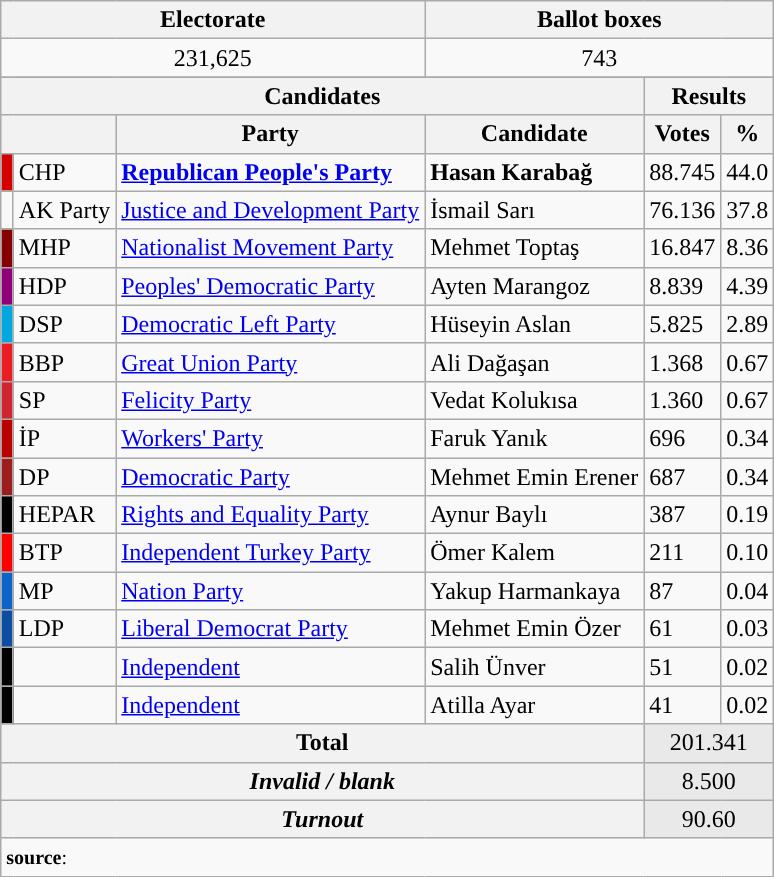<table class="wikitable">
<tr style="background-color:#F2F2F2">
<td align="center" colspan="3"><strong>Electorate</strong></td>
<td align="center" colspan="7"><strong>Ballot boxes</strong></td>
</tr>
<tr align="left">
<td align="center" colspan="3">231,625</td>
<td align="center" colspan="7">743</td>
</tr>
<tr>
</tr>
<tr style="background-color:#E9E9E9">
</tr>
<tr>
<th align="center" colspan="4">Candidates</th>
<th align="center" colspan="6">Results</th>
</tr>
<tr style="background-color:#E9E9E9">
<th align="center" colspan="2"></th>
<th align="center">Party</th>
<th align="center">Candidate</th>
<th align="center">Votes</th>
<th align="center">%</th>
</tr>
<tr align="left">
<td bgcolor="#d50000" width=1></td>
<td>CHP</td>
<td><strong><a href='#'>Republican People's Party</a></strong></td>
<td><strong>Hasan Karabağ</strong></td>
<td>88.745</td>
<td>44.0</td>
</tr>
<tr align="left">
<td></td>
<td>AK Party</td>
<td><a href='#'>Justice and Development Party</a></td>
<td>İsmail Sarı</td>
<td>76.136</td>
<td>37.8</td>
</tr>
<tr align="left">
<td bgcolor="#870000" width=1></td>
<td>MHP</td>
<td><a href='#'>Nationalist Movement Party</a></td>
<td>Mehmet Toptaş</td>
<td>16.847</td>
<td>8.36</td>
</tr>
<tr align="left">
<td bgcolor="#91007B" width=1></td>
<td>HDP</td>
<td><a href='#'>Peoples' Democratic Party</a></td>
<td>Ayten Marangoz</td>
<td>8.839</td>
<td>4.39</td>
</tr>
<tr align="left">
<td bgcolor="#01A7E1" width=1></td>
<td>DSP</td>
<td><a href='#'>Democratic Left Party</a></td>
<td>Hüseyin Aslan</td>
<td>5.825</td>
<td>2.89</td>
</tr>
<tr align="left">
<td bgcolor="#ED1C24" width=1></td>
<td>BBP</td>
<td><a href='#'>Great Union Party</a></td>
<td>Ali Dağaşan</td>
<td>1.368</td>
<td>0.67</td>
</tr>
<tr align="left">
<td bgcolor="#D02433" width=1></td>
<td>SP</td>
<td><a href='#'>Felicity Party</a></td>
<td>Vedat Kolukısa</td>
<td>1.360</td>
<td>0.67</td>
</tr>
<tr align="left">
<td bgcolor="#BB0000" width=1></td>
<td>İP</td>
<td><a href='#'>Workers' Party</a></td>
<td>Faruk Yanık</td>
<td>696</td>
<td>0.34</td>
</tr>
<tr align="left">
<td bgcolor="#9D1D1E" width=1></td>
<td>DP</td>
<td><a href='#'>Democratic Party</a></td>
<td>Mehmet Emin Erener</td>
<td>687</td>
<td>0.34</td>
</tr>
<tr align="left">
<td bgcolor="#000000" width=1></td>
<td>HEPAR</td>
<td><a href='#'>Rights and Equality Party</a></td>
<td>Aynur Baylı</td>
<td>387</td>
<td>0.19</td>
</tr>
<tr align="left">
<td bgcolor="#FE0000" width=1></td>
<td>BTP</td>
<td><a href='#'>Independent Turkey Party</a></td>
<td>Ömer Kalem</td>
<td>211</td>
<td>0.10</td>
</tr>
<tr align="left">
<td bgcolor="#0C63CA" width=1></td>
<td>MP</td>
<td><a href='#'>Nation Party</a></td>
<td>Yakup Harmankaya</td>
<td>87</td>
<td>0.04</td>
</tr>
<tr align="left">
<td bgcolor="#0C4DA2" width=1></td>
<td>LDP</td>
<td><a href='#'>Liberal Democrat Party</a></td>
<td>Mehmet Emin Özer</td>
<td>61</td>
<td>0.03</td>
</tr>
<tr align="left">
<td bgcolor=" " width=1></td>
<td></td>
<td><a href='#'>Independent</a></td>
<td>Salih Ünver</td>
<td>51</td>
<td>0.02</td>
</tr>
<tr align="left">
<td bgcolor=" " width=1></td>
<td></td>
<td><a href='#'>Independent</a></td>
<td>Atilla Ayar</td>
<td>41</td>
<td>0.02</td>
</tr>
<tr style="background-color:#E9E9E9" align="left">
<th align="center" colspan="4"><strong>Total</strong></th>
<td align="center" colspan="5">201.341</td>
</tr>
<tr style="background-color:#E9E9E9" align="left">
<th align="center" colspan="4"><em>Invalid / blank</em></th>
<td align="center" colspan="5">8.500</td>
</tr>
<tr style="background-color:#E9E9E9" align="left">
<th align="center" colspan="4"><em>Turnout</em></th>
<td align="center" colspan="5">90.60</td>
</tr>
<tr>
<td align="left" colspan=10><small><strong>source</strong>: </small></td>
</tr>
</table>
